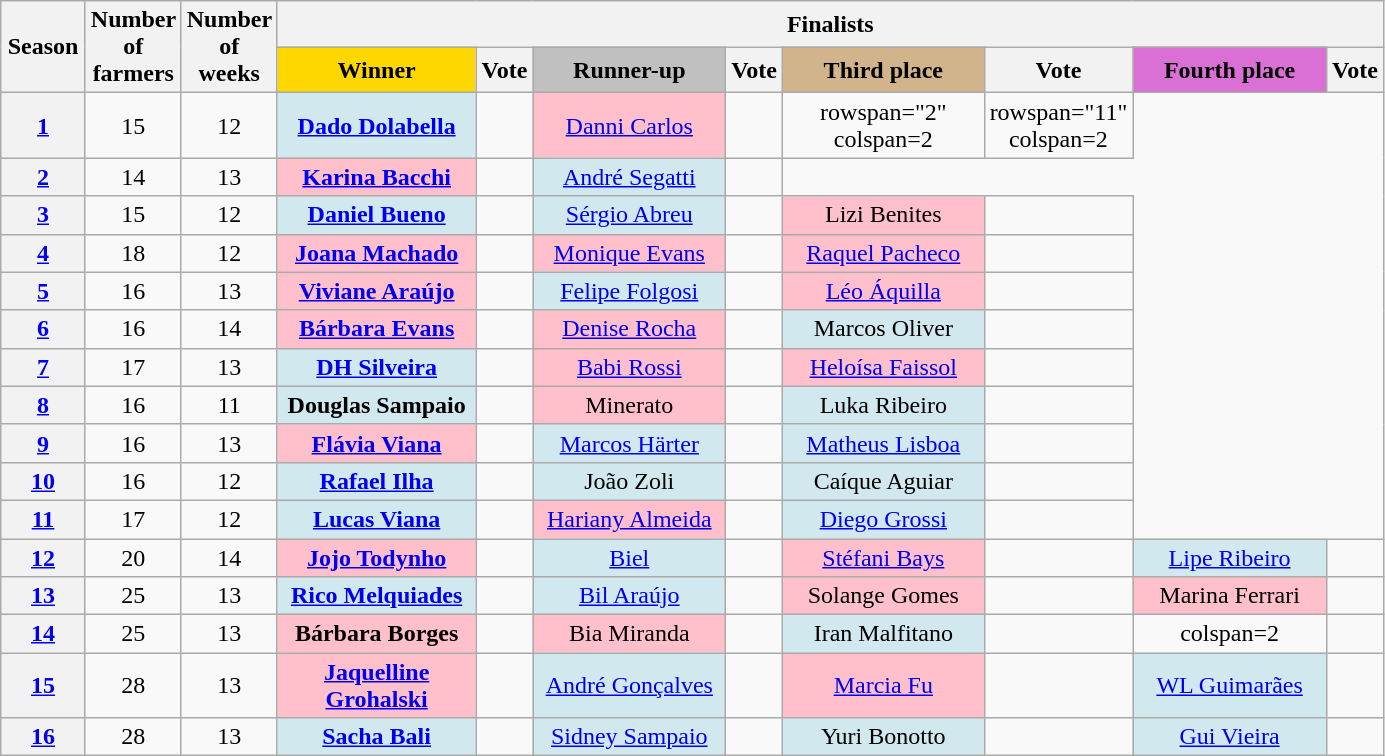<table class="wikitable" style="text-align:center; width:73%;">
<tr>
<th rowspan=2 width=50>Season</th>
<th rowspan=2 width=15>Number of<br>farmers</th>
<th rowspan=2 width=15>Number of<br>weeks</th>
<th colspan=8>Finalists</th>
</tr>
<tr>
<td width=125 bgcolor="FFD700"><strong>Winner</strong></td>
<th>Vote</th>
<td width=125 bgcolor="C0C0C0"><strong>Runner-up</strong></td>
<th>Vote</th>
<td width=125 bgcolor="D2B48C"><strong>Third place</strong></td>
<th>Vote</th>
<td width=125 bgcolor=orchid><strong>Fourth place</strong></td>
<th>Vote</th>
</tr>
<tr>
<th><a href='#'>1</a></th>
<td>15</td>
<td>12</td>
<td bgcolor="d1e8ef"><strong><a href='#'>Dado Dolabella</a></strong></td>
<td><br></td>
<td width="150" style="background:pink;"><a href='#'>Danni Carlos</a></td>
<td><br></td>
<td>rowspan="2" colspan=2 <em></em></td>
<td>rowspan="11" colspan=2 <em></em></td>
</tr>
<tr>
<th><a href='#'>2</a></th>
<td>14</td>
<td>13</td>
<td width="150" style="background:pink;"><strong><a href='#'>Karina Bacchi</a></strong></td>
<td><br></td>
<td bgcolor="d1e8ef"><a href='#'>André Segatti</a></td>
<td><br></td>
</tr>
<tr>
<th><a href='#'>3</a></th>
<td>15</td>
<td>12</td>
<td bgcolor="d1e8ef"><strong><a href='#'>Daniel Bueno</a></strong></td>
<td><br></td>
<td bgcolor="d1e8ef"><a href='#'>Sérgio Abreu</a></td>
<td><br></td>
<td width="150" style="background:pink;">Lizi Benites</td>
<td><br></td>
</tr>
<tr>
<th><a href='#'>4</a></th>
<td>18</td>
<td>12</td>
<td width="150" style="background:pink;"><strong><a href='#'>Joana Machado</a></strong></td>
<td><br></td>
<td width="150" style="background:pink;"><a href='#'>Monique Evans</a></td>
<td><br></td>
<td width="150" style="background:pink;"><a href='#'>Raquel Pacheco</a></td>
<td><br></td>
</tr>
<tr>
<th><a href='#'>5</a></th>
<td>16</td>
<td>13</td>
<td width="150" style="background:pink;"><strong><a href='#'>Viviane Araújo</a></strong></td>
<td><br></td>
<td bgcolor="d1e8ef"><a href='#'>Felipe Folgosi</a></td>
<td><br></td>
<td width="150" style="background:pink;"><a href='#'>Léo Áquilla</a></td>
<td><br></td>
</tr>
<tr>
<th><a href='#'>6</a></th>
<td>16</td>
<td>14</td>
<td width="150" style="background:pink;"><strong><a href='#'>Bárbara Evans</a></strong></td>
<td><br></td>
<td width="150" style="background:pink;"><a href='#'>Denise Rocha</a></td>
<td><br></td>
<td bgcolor="d1e8ef">Marcos Oliver</td>
<td><br></td>
</tr>
<tr>
<th><a href='#'>7</a></th>
<td>17</td>
<td>13</td>
<td bgcolor="d1e8ef"><strong><a href='#'>DH Silveira</a></strong></td>
<td><br></td>
<td width="150" style="background:pink;"><a href='#'>Babi Rossi</a></td>
<td><br></td>
<td width="150" style="background:pink;"><a href='#'>Heloísa Faissol</a></td>
<td><br></td>
</tr>
<tr>
<th><a href='#'>8</a></th>
<td>16</td>
<td>11</td>
<td bgcolor="d1e8ef"><strong>Douglas Sampaio</strong></td>
<td><br></td>
<td width="150" style="background:pink;"> Minerato</td>
<td><br></td>
<td bgcolor="d1e8ef">Luka Ribeiro</td>
<td><br></td>
</tr>
<tr>
<th><a href='#'>9</a></th>
<td>16</td>
<td>13</td>
<td width="150" style="background:pink;"><strong><a href='#'>Flávia Viana</a></strong></td>
<td><br></td>
<td bgcolor="d1e8ef"><a href='#'>Marcos Härter</a></td>
<td><br></td>
<td bgcolor="d1e8ef"><a href='#'>Matheus Lisboa</a></td>
<td><br></td>
</tr>
<tr>
<th><a href='#'>10</a></th>
<td>16</td>
<td>12</td>
<td bgcolor="d1e8ef"><strong><a href='#'>Rafael Ilha</a></strong></td>
<td><br></td>
<td bgcolor="d1e8ef">João Zoli</td>
<td><br></td>
<td bgcolor="d1e8ef">Caíque Aguiar</td>
<td><br></td>
</tr>
<tr>
<th><a href='#'>11</a></th>
<td>17</td>
<td>12</td>
<td bgcolor="d1e8ef"><strong><a href='#'>Lucas Viana</a></strong></td>
<td><br></td>
<td width="150" style="background:pink;"><a href='#'>Hariany Almeida</a></td>
<td><br></td>
<td bgcolor="d1e8ef"><a href='#'>Diego Grossi</a></td>
<td><br></td>
</tr>
<tr>
<th><a href='#'>12</a></th>
<td>20</td>
<td>14</td>
<td width="150" style="background:pink;"><strong><a href='#'>Jojo Todynho</a></strong></td>
<td><br></td>
<td bgcolor="d1e8ef"><a href='#'>Biel</a></td>
<td><br></td>
<td width="150" style="background:pink;"><a href='#'>Stéfani Bays</a></td>
<td><br></td>
<td bgcolor="d1e8ef"><a href='#'>Lipe Ribeiro</a></td>
<td><br></td>
</tr>
<tr>
<th><a href='#'>13</a></th>
<td>25</td>
<td>13</td>
<td bgcolor="d1e8ef"><strong><a href='#'>Rico Melquiades</a></strong></td>
<td><br></td>
<td bgcolor="d1e8ef"><a href='#'>Bil Araújo</a></td>
<td><br></td>
<td width="150" style="background:pink;">Solange Gomes</td>
<td><br></td>
<td width="150" style="background:pink;">Marina Ferrari</td>
<td><br></td>
</tr>
<tr>
<th><a href='#'>14</a></th>
<td>25</td>
<td>13</td>
<td width="150" style="background:pink;"><strong>Bárbara Borges</strong></td>
<td><br></td>
<td width="150" style="background:pink;">Bia Miranda</td>
<td><br></td>
<td bgcolor="d1e8ef">Iran Malfitano</td>
<td><br></td>
<td>colspan=2 <em></em></td>
</tr>
<tr>
<th><a href='#'>15</a></th>
<td>28</td>
<td>13</td>
<td width="150" style="background:pink;"><strong><a href='#'>Jaquelline Grohalski</a></strong></td>
<td><br></td>
<td bgcolor="d1e8ef"><a href='#'>André Gonçalves</a></td>
<td><br></td>
<td width="150" style="background:pink;"><a href='#'>Marcia Fu</a></td>
<td><br></td>
<td bgcolor="d1e8ef"><a href='#'>WL Guimarães</a></td>
<td><br></td>
</tr>
<tr>
<th><a href='#'>16</a></th>
<td>28</td>
<td>13</td>
<td bgcolor="d1e8ef"><strong><a href='#'>Sacha Bali</a></strong></td>
<td><br></td>
<td bgcolor="d1e8ef"><a href='#'>Sidney Sampaio</a></td>
<td><br></td>
<td bgcolor="d1e8ef">Yuri Bonotto</td>
<td><br></td>
<td bgcolor="d1e8ef"><a href='#'>Gui Vieira</a></td>
<td><br></td>
</tr>
</table>
